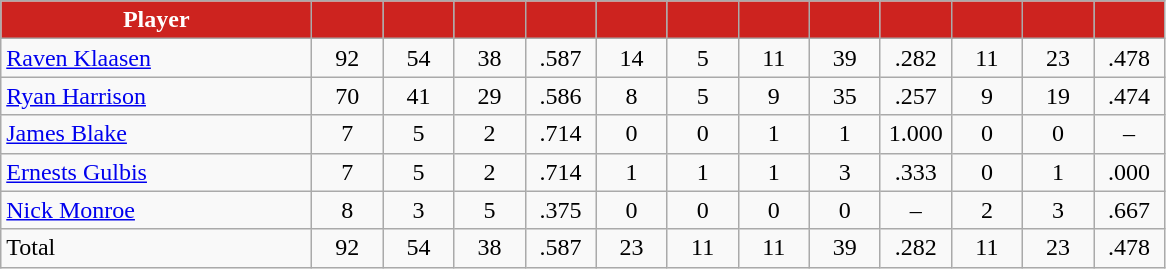<table class="wikitable" style="text-align:center">
<tr>
<th style="background:#CD231F; color:white" width="200px">Player</th>
<th style="background:#CD231F; color:white" width="40px"></th>
<th style="background:#CD231F; color:white" width="40px"></th>
<th style="background:#CD231F; color:white" width="40px"></th>
<th style="background:#CD231F; color:white" width="40px"></th>
<th style="background:#CD231F; color:white" width="40px"></th>
<th style="background:#CD231F; color:white" width="40px"></th>
<th style="background:#CD231F; color:white" width="40px"></th>
<th style="background:#CD231F; color:white" width="40px"></th>
<th style="background:#CD231F; color:white" width="40px"></th>
<th style="background:#CD231F; color:white" width="40px"></th>
<th style="background:#CD231F; color:white" width="40px"></th>
<th style="background:#CD231F; color:white" width="40px"></th>
</tr>
<tr>
<td style="text-align:left"><a href='#'>Raven Klaasen</a></td>
<td>92</td>
<td>54</td>
<td>38</td>
<td>.587</td>
<td>14</td>
<td>5</td>
<td>11</td>
<td>39</td>
<td>.282</td>
<td>11</td>
<td>23</td>
<td>.478</td>
</tr>
<tr>
<td style="text-align:left"><a href='#'>Ryan Harrison</a></td>
<td>70</td>
<td>41</td>
<td>29</td>
<td>.586</td>
<td>8</td>
<td>5</td>
<td>9</td>
<td>35</td>
<td>.257</td>
<td>9</td>
<td>19</td>
<td>.474</td>
</tr>
<tr>
<td style="text-align:left"><a href='#'>James Blake</a></td>
<td>7</td>
<td>5</td>
<td>2</td>
<td>.714</td>
<td>0</td>
<td>0</td>
<td>1</td>
<td>1</td>
<td>1.000</td>
<td>0</td>
<td>0</td>
<td>–</td>
</tr>
<tr>
<td style="text-align:left"><a href='#'>Ernests Gulbis</a></td>
<td>7</td>
<td>5</td>
<td>2</td>
<td>.714</td>
<td>1</td>
<td>1</td>
<td>1</td>
<td>3</td>
<td>.333</td>
<td>0</td>
<td>1</td>
<td>.000</td>
</tr>
<tr>
<td style="text-align:left"><a href='#'>Nick Monroe</a></td>
<td>8</td>
<td>3</td>
<td>5</td>
<td>.375</td>
<td>0</td>
<td>0</td>
<td>0</td>
<td>0</td>
<td>–</td>
<td>2</td>
<td>3</td>
<td>.667</td>
</tr>
<tr>
<td style="text-align:left">Total</td>
<td>92</td>
<td>54</td>
<td>38</td>
<td>.587</td>
<td>23</td>
<td>11</td>
<td>11</td>
<td>39</td>
<td>.282</td>
<td>11</td>
<td>23</td>
<td>.478</td>
</tr>
</table>
